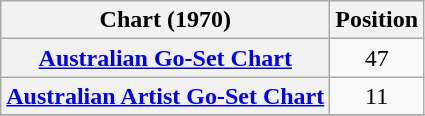<table class="wikitable sortable plainrowheaders">
<tr>
<th scope="col">Chart (1970)</th>
<th scope="col">Position</th>
</tr>
<tr>
<th scope="row"><a href='#'>Australian Go-Set Chart</a></th>
<td style="text-align:center;">47</td>
</tr>
<tr>
<th scope="row"><a href='#'>Australian Artist Go-Set Chart</a></th>
<td style="text-align:center;">11</td>
</tr>
<tr>
</tr>
</table>
